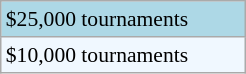<table class="wikitable"  style="font-size:90%; width:13%;">
<tr style="background:lightblue;">
<td>$25,000 tournaments</td>
</tr>
<tr style="background:#f0f8ff;">
<td>$10,000 tournaments</td>
</tr>
</table>
